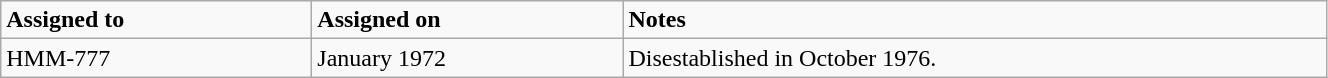<table class="wikitable" style="width: 70%;">
<tr>
<td style="width: 200px;"><strong>Assigned to</strong></td>
<td style="width: 200px;"><strong>Assigned on</strong></td>
<td><strong>Notes</strong></td>
</tr>
<tr>
<td>HMM-777</td>
<td>January 1972</td>
<td>Disestablished in October 1976.</td>
</tr>
</table>
